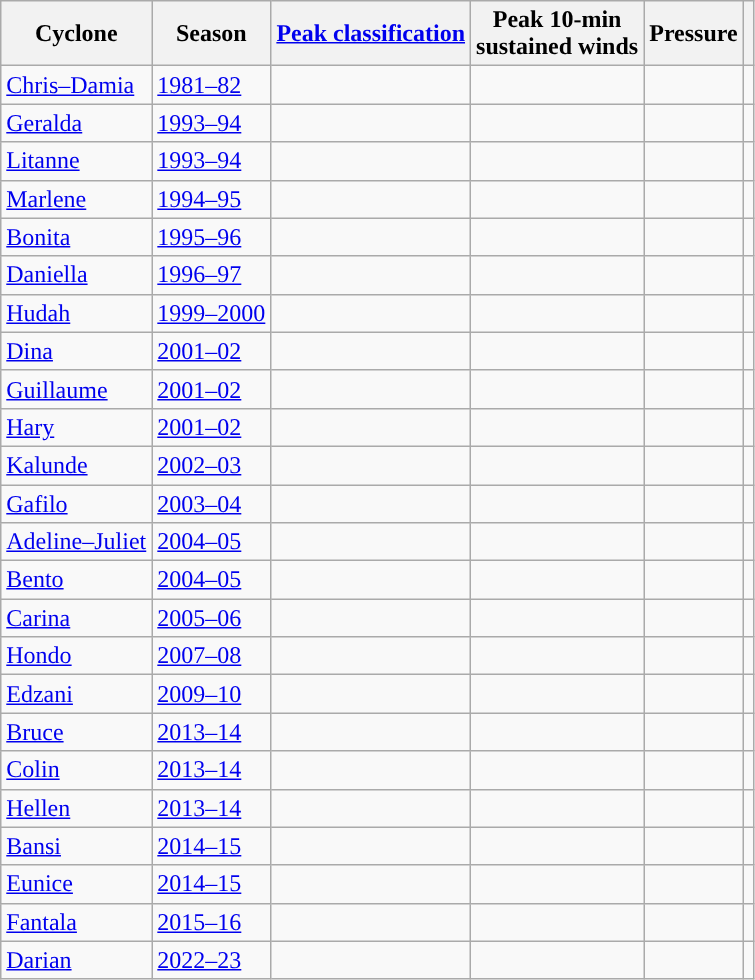<table class="wikitable sortable">
<tr>
<th>Cyclone</th>
<th>Season</th>
<th><a href='#'>Peak classification</a></th>
<th>Peak 10-min<br>sustained winds</th>
<th>Pressure</th>
<th></th>
</tr>
<tr>
<td><a href='#'>Chris–Damia</a></td>
<td><a href='#'>1981–82</a></td>
<td></td>
<td></td>
<td></td>
<td></td>
</tr>
<tr>
<td><a href='#'>Geralda</a></td>
<td><a href='#'>1993–94</a></td>
<td></td>
<td></td>
<td></td>
<td></td>
</tr>
<tr>
<td><a href='#'>Litanne</a></td>
<td><a href='#'>1993–94</a></td>
<td></td>
<td></td>
<td></td>
<td></td>
</tr>
<tr>
<td><a href='#'>Marlene</a></td>
<td><a href='#'>1994–95</a></td>
<td></td>
<td></td>
<td></td>
<td></td>
</tr>
<tr>
<td><a href='#'>Bonita</a></td>
<td><a href='#'>1995–96</a></td>
<td></td>
<td></td>
<td></td>
<td></td>
</tr>
<tr>
<td><a href='#'>Daniella</a></td>
<td><a href='#'>1996–97</a></td>
<td></td>
<td></td>
<td></td>
<td></td>
</tr>
<tr>
<td><a href='#'>Hudah</a></td>
<td><a href='#'>1999–2000</a></td>
<td></td>
<td></td>
<td></td>
<td></td>
</tr>
<tr>
<td><a href='#'>Dina</a></td>
<td><a href='#'>2001–02</a></td>
<td></td>
<td></td>
<td></td>
<td></td>
</tr>
<tr>
<td><a href='#'>Guillaume</a></td>
<td><a href='#'>2001–02</a></td>
<td></td>
<td></td>
<td></td>
<td></td>
</tr>
<tr>
<td><a href='#'>Hary</a></td>
<td><a href='#'>2001–02</a></td>
<td></td>
<td></td>
<td></td>
<td></td>
</tr>
<tr>
<td><a href='#'>Kalunde</a></td>
<td><a href='#'>2002–03</a></td>
<td></td>
<td></td>
<td></td>
<td></td>
</tr>
<tr>
<td><a href='#'>Gafilo</a></td>
<td><a href='#'>2003–04</a></td>
<td></td>
<td></td>
<td></td>
<td></td>
</tr>
<tr>
<td><a href='#'>Adeline–Juliet</a></td>
<td><a href='#'>2004–05</a></td>
<td></td>
<td></td>
<td></td>
<td></td>
</tr>
<tr>
<td><a href='#'>Bento</a></td>
<td><a href='#'>2004–05</a></td>
<td></td>
<td></td>
<td></td>
<td></td>
</tr>
<tr>
<td><a href='#'>Carina</a></td>
<td><a href='#'>2005–06</a></td>
<td></td>
<td></td>
<td></td>
<td></td>
</tr>
<tr>
<td><a href='#'>Hondo</a></td>
<td><a href='#'>2007–08</a></td>
<td></td>
<td></td>
<td></td>
<td></td>
</tr>
<tr>
<td><a href='#'>Edzani</a></td>
<td><a href='#'>2009–10</a></td>
<td></td>
<td></td>
<td></td>
<td></td>
</tr>
<tr>
<td><a href='#'>Bruce</a></td>
<td><a href='#'>2013–14</a></td>
<td></td>
<td></td>
<td></td>
<td></td>
</tr>
<tr>
<td><a href='#'>Colin</a></td>
<td><a href='#'>2013–14</a></td>
<td></td>
<td></td>
<td></td>
<td></td>
</tr>
<tr>
<td><a href='#'>Hellen</a></td>
<td><a href='#'>2013–14</a></td>
<td></td>
<td></td>
<td></td>
<td></td>
</tr>
<tr>
<td><a href='#'>Bansi</a></td>
<td><a href='#'>2014–15</a></td>
<td></td>
<td></td>
<td></td>
<td></td>
</tr>
<tr>
<td><a href='#'>Eunice</a></td>
<td><a href='#'>2014–15</a></td>
<td></td>
<td></td>
<td></td>
<td></td>
</tr>
<tr>
<td><a href='#'>Fantala</a></td>
<td><a href='#'>2015–16</a></td>
<td></td>
<td></td>
<td></td>
<td></td>
</tr>
<tr>
<td><a href='#'>Darian</a></td>
<td><a href='#'>2022–23</a></td>
<td></td>
<td></td>
<td></td>
<td></td>
</tr>
</table>
